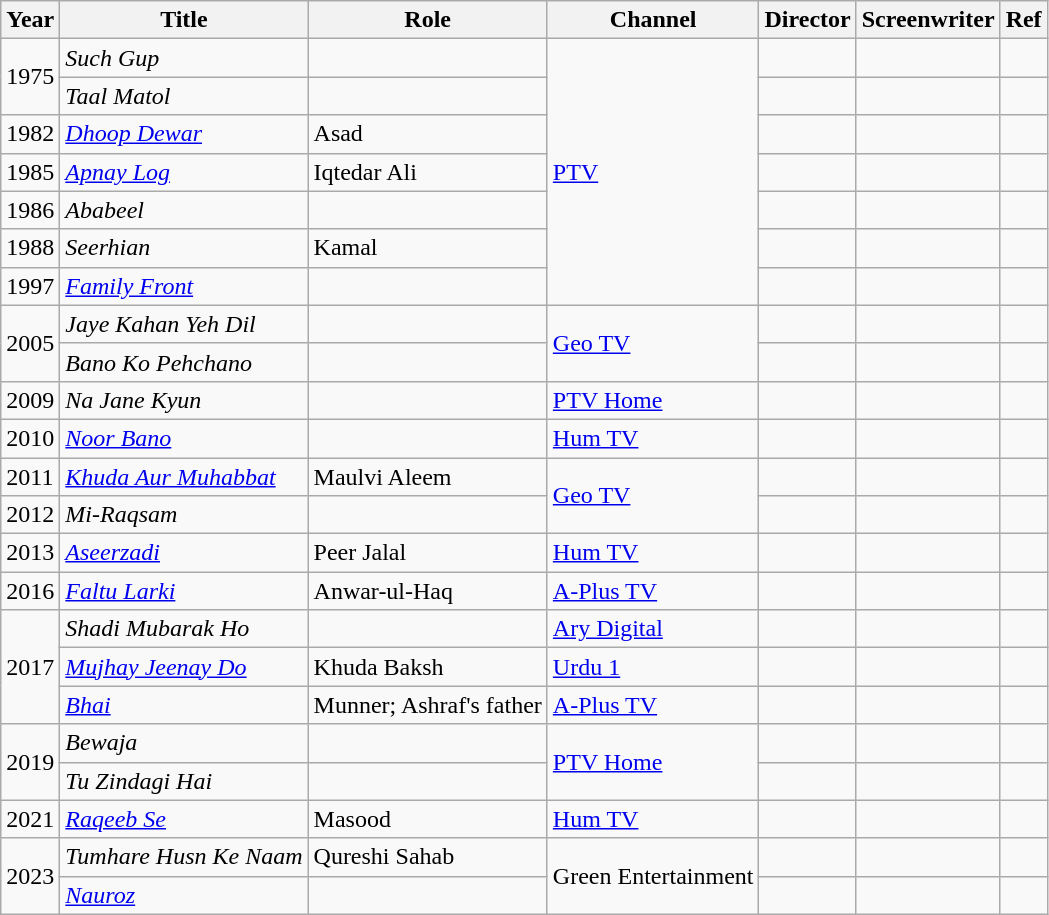<table class="wikitable">
<tr>
<th>Year</th>
<th>Title</th>
<th>Role</th>
<th>Channel</th>
<th>Director</th>
<th>Screenwriter</th>
<th>Ref</th>
</tr>
<tr>
<td rowspan="2">1975</td>
<td><em>Such Gup</em></td>
<td></td>
<td rowspan="7"><a href='#'>PTV</a></td>
<td></td>
<td></td>
<td></td>
</tr>
<tr>
<td><em>Taal Matol</em></td>
<td></td>
<td></td>
<td></td>
<td></td>
</tr>
<tr>
<td>1982</td>
<td><em><a href='#'>Dhoop Dewar</a></em></td>
<td>Asad</td>
<td></td>
<td></td>
<td></td>
</tr>
<tr>
<td>1985</td>
<td><em><a href='#'>Apnay Log</a></em></td>
<td>Iqtedar Ali</td>
<td></td>
<td></td>
<td></td>
</tr>
<tr>
<td>1986</td>
<td><em>Ababeel</em></td>
<td></td>
<td></td>
<td></td>
<td></td>
</tr>
<tr>
<td>1988</td>
<td><em>Seerhian</em></td>
<td>Kamal</td>
<td></td>
<td></td>
<td></td>
</tr>
<tr>
<td>1997</td>
<td><em><a href='#'>Family Front</a></em></td>
<td></td>
<td></td>
<td></td>
<td></td>
</tr>
<tr>
<td rowspan="2">2005</td>
<td><em>Jaye Kahan Yeh Dil </em></td>
<td></td>
<td rowspan="2"><a href='#'>Geo TV</a></td>
<td></td>
<td></td>
<td></td>
</tr>
<tr>
<td><em>Bano Ko Pehchano </em></td>
<td></td>
<td></td>
<td></td>
<td></td>
</tr>
<tr>
<td>2009</td>
<td><em>Na Jane Kyun </em></td>
<td></td>
<td><a href='#'>PTV Home</a></td>
<td></td>
<td></td>
<td></td>
</tr>
<tr>
<td>2010</td>
<td><em><a href='#'>Noor Bano</a></em></td>
<td></td>
<td><a href='#'>Hum TV</a></td>
<td></td>
<td></td>
<td></td>
</tr>
<tr>
<td>2011</td>
<td><em><a href='#'>Khuda Aur Muhabbat</a> </em></td>
<td>Maulvi Aleem</td>
<td rowspan="2"><a href='#'>Geo TV</a></td>
<td></td>
<td></td>
<td></td>
</tr>
<tr>
<td>2012</td>
<td><em>Mi-Raqsam</em></td>
<td></td>
<td></td>
<td></td>
<td></td>
</tr>
<tr>
<td>2013</td>
<td><em><a href='#'>Aseerzadi</a></em></td>
<td>Peer Jalal</td>
<td><a href='#'>Hum TV</a></td>
<td></td>
<td></td>
<td></td>
</tr>
<tr>
<td>2016</td>
<td><em><a href='#'>Faltu Larki</a></em></td>
<td>Anwar-ul-Haq</td>
<td><a href='#'>A-Plus TV</a></td>
<td></td>
<td></td>
<td></td>
</tr>
<tr>
<td rowspan="3">2017</td>
<td><em>Shadi Mubarak Ho</em></td>
<td></td>
<td><a href='#'>Ary Digital</a></td>
<td></td>
<td></td>
<td></td>
</tr>
<tr>
<td><em><a href='#'>Mujhay Jeenay Do</a></em></td>
<td>Khuda Baksh</td>
<td><a href='#'>Urdu 1</a></td>
<td></td>
<td></td>
<td></td>
</tr>
<tr>
<td><em><a href='#'>Bhai</a></em></td>
<td>Munner; Ashraf's father</td>
<td><a href='#'>A-Plus TV</a></td>
<td></td>
<td></td>
<td></td>
</tr>
<tr>
<td rowspan="2">2019</td>
<td><em>Bewaja</em></td>
<td></td>
<td rowspan="2"><a href='#'>PTV Home</a></td>
<td></td>
<td></td>
<td></td>
</tr>
<tr>
<td><em>Tu Zindagi Hai</em></td>
<td></td>
<td></td>
<td></td>
<td></td>
</tr>
<tr>
<td>2021</td>
<td><em><a href='#'>Raqeeb Se</a></em></td>
<td>Masood</td>
<td><a href='#'>Hum TV</a></td>
<td></td>
<td></td>
<td></td>
</tr>
<tr>
<td rowspan="2">2023</td>
<td><em>Tumhare Husn Ke Naam</em></td>
<td>Qureshi Sahab</td>
<td rowspan="2">Green Entertainment</td>
<td></td>
<td></td>
<td></td>
</tr>
<tr>
<td><a href='#'><em>Nauroz</em></a></td>
<td></td>
<td></td>
<td></td>
<td></td>
</tr>
</table>
